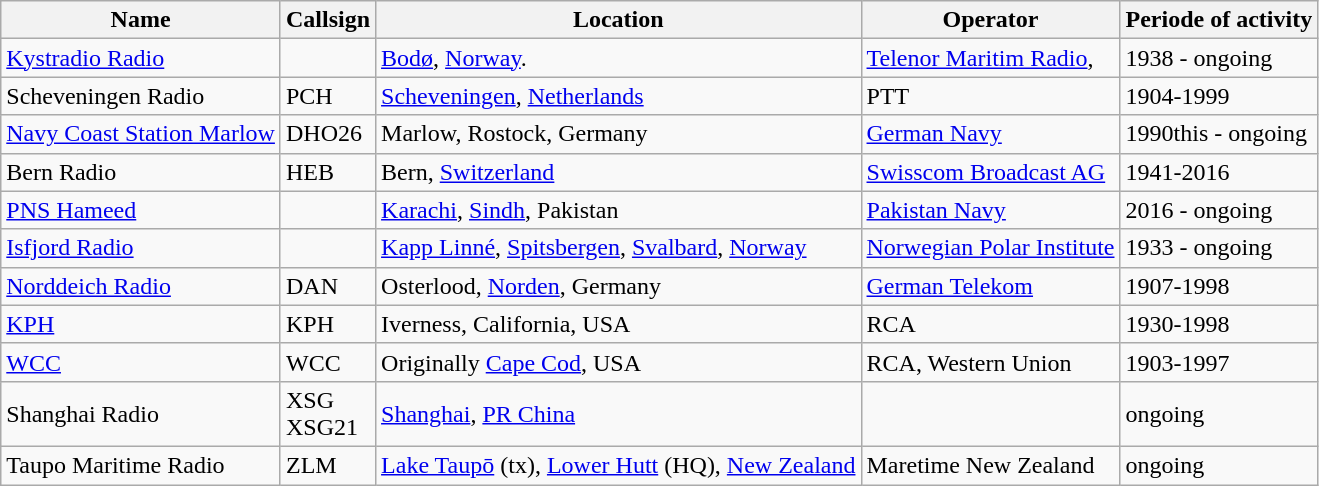<table class="wikitable">
<tr>
<th>Name</th>
<th>Callsign</th>
<th>Location</th>
<th>Operator</th>
<th>Periode of activity</th>
</tr>
<tr>
<td><a href='#'>Kystradio Radio</a></td>
<td></td>
<td><a href='#'>Bodø</a>, <a href='#'>Norway</a>.</td>
<td><a href='#'>Telenor Maritim Radio</a>,</td>
<td>1938 - ongoing</td>
</tr>
<tr>
<td>Scheveningen Radio</td>
<td>PCH</td>
<td><a href='#'>Scheveningen</a>, <a href='#'>Netherlands</a></td>
<td>PTT</td>
<td>1904-1999</td>
</tr>
<tr>
<td><a href='#'>Navy Coast Station Marlow</a></td>
<td>DHO26</td>
<td>Marlow, Rostock, Germany</td>
<td><a href='#'>German Navy</a></td>
<td>1990this  - ongoing</td>
</tr>
<tr>
<td>Bern Radio</td>
<td>HEB</td>
<td>Bern, <a href='#'>Switzerland</a></td>
<td><a href='#'>Swisscom Broadcast AG</a></td>
<td>1941-2016</td>
</tr>
<tr>
<td><a href='#'>PNS Hameed</a></td>
<td></td>
<td><a href='#'>Karachi</a>, <a href='#'>Sindh</a>, Pakistan</td>
<td><a href='#'>Pakistan Navy</a></td>
<td>2016 - ongoing</td>
</tr>
<tr>
<td><a href='#'>Isfjord Radio</a></td>
<td></td>
<td><a href='#'>Kapp Linné</a>, <a href='#'>Spitsbergen</a>, <a href='#'>Svalbard</a>, <a href='#'>Norway</a></td>
<td><a href='#'>Norwegian Polar Institute</a></td>
<td>1933 - ongoing</td>
</tr>
<tr>
<td><a href='#'>Norddeich Radio</a></td>
<td>DAN</td>
<td>Osterlood, <a href='#'>Norden</a>, Germany</td>
<td><a href='#'>German Telekom</a></td>
<td>1907-1998</td>
</tr>
<tr>
<td><a href='#'>KPH</a></td>
<td>KPH</td>
<td>Iverness, California, USA</td>
<td>RCA</td>
<td>1930-1998</td>
</tr>
<tr>
<td><a href='#'>WCC</a></td>
<td>WCC</td>
<td>Originally <a href='#'>Cape Cod</a>, USA</td>
<td>RCA, Western Union</td>
<td>1903-1997</td>
</tr>
<tr>
<td>Shanghai Radio</td>
<td>XSG<br>XSG21</td>
<td><a href='#'>Shanghai</a>, <a href='#'>PR China</a></td>
<td></td>
<td>ongoing</td>
</tr>
<tr>
<td>Taupo Maritime Radio</td>
<td>ZLM</td>
<td><a href='#'>Lake Taupō</a> (tx), <a href='#'>Lower Hutt</a> (HQ), <a href='#'>New Zealand</a></td>
<td>Maretime New Zealand</td>
<td>ongoing</td>
</tr>
</table>
